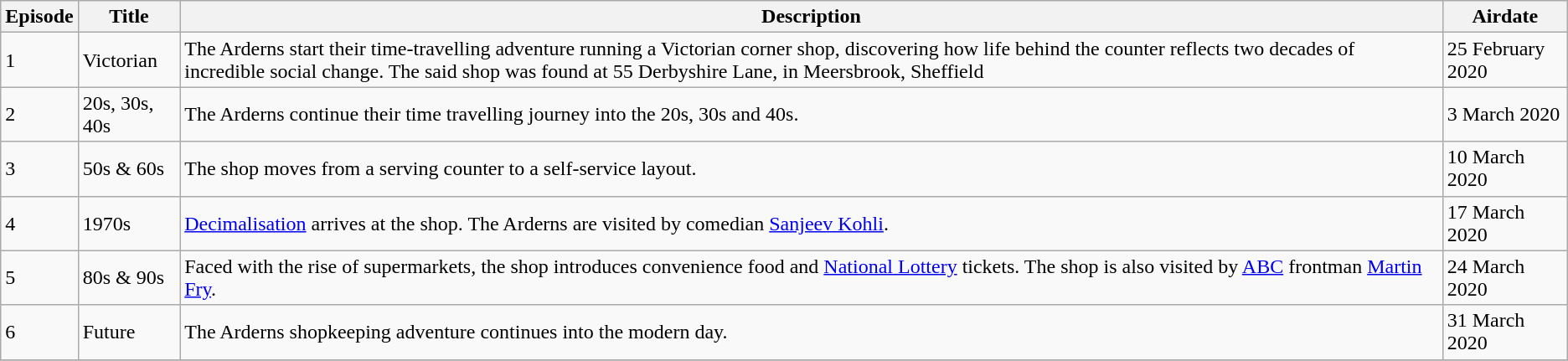<table class="wikitable">
<tr>
<th>Episode</th>
<th>Title</th>
<th>Description</th>
<th>Airdate</th>
</tr>
<tr>
<td>1</td>
<td>Victorian</td>
<td>The Arderns start their time-travelling adventure running a Victorian corner shop, discovering how life behind the counter reflects two decades of incredible social change. The said shop was found at 55 Derbyshire Lane, in Meersbrook, Sheffield</td>
<td>25 February 2020</td>
</tr>
<tr>
<td>2</td>
<td>20s, 30s, 40s</td>
<td>The Arderns continue their time travelling journey into the 20s, 30s and 40s.</td>
<td>3 March 2020</td>
</tr>
<tr>
<td>3</td>
<td>50s & 60s</td>
<td>The shop moves from a serving counter to a self-service layout.</td>
<td>10 March 2020</td>
</tr>
<tr>
<td>4</td>
<td>1970s</td>
<td><a href='#'>Decimalisation</a> arrives at the shop. The Arderns are visited by comedian <a href='#'>Sanjeev Kohli</a>.</td>
<td>17 March 2020</td>
</tr>
<tr>
<td>5</td>
<td>80s & 90s</td>
<td>Faced with the rise of supermarkets, the shop introduces convenience food and <a href='#'>National Lottery</a> tickets. The shop is also visited by <a href='#'>ABC</a> frontman <a href='#'>Martin Fry</a>.</td>
<td>24 March 2020</td>
</tr>
<tr>
<td>6</td>
<td>Future</td>
<td>The Arderns shopkeeping adventure continues into the modern day.</td>
<td>31 March 2020</td>
</tr>
<tr>
</tr>
</table>
